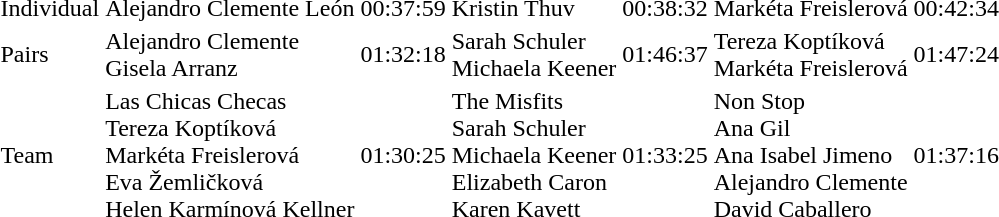<table>
<tr>
<td>Individual </td>
<td> Alejandro Clemente León</td>
<td>00:37:59</td>
<td> Kristin Thuv</td>
<td>00:38:32</td>
<td> Markéta Freislerová</td>
<td>00:42:34</td>
</tr>
<tr>
<td>Pairs </td>
<td> Alejandro Clemente <br>  Gisela Arranz</td>
<td>01:32:18</td>
<td> Sarah Schuler <br>  Michaela Keener</td>
<td>01:46:37</td>
<td> Tereza Koptíková <br>  Markéta Freislerová</td>
<td>01:47:24</td>
</tr>
<tr>
<td>Team </td>
<td> Las Chicas Checas <br> Tereza Koptíková <br> Markéta Freislerová <br> Eva Žemličková <br> Helen Karmínová Kellner</td>
<td>01:30:25</td>
<td> The Misfits <br> Sarah Schuler <br> Michaela Keener <br> Elizabeth Caron <br> Karen Kavett</td>
<td>01:33:25</td>
<td> Non Stop <br> Ana Gil <br> Ana Isabel Jimeno <br> Alejandro Clemente <br> David Caballero</td>
<td>01:37:16</td>
</tr>
</table>
